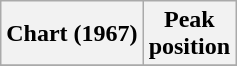<table class="wikitable plainrowheaders" style="text-align:center">
<tr>
<th scope="col">Chart (1967)</th>
<th scope="col">Peak<br>position</th>
</tr>
<tr>
</tr>
</table>
